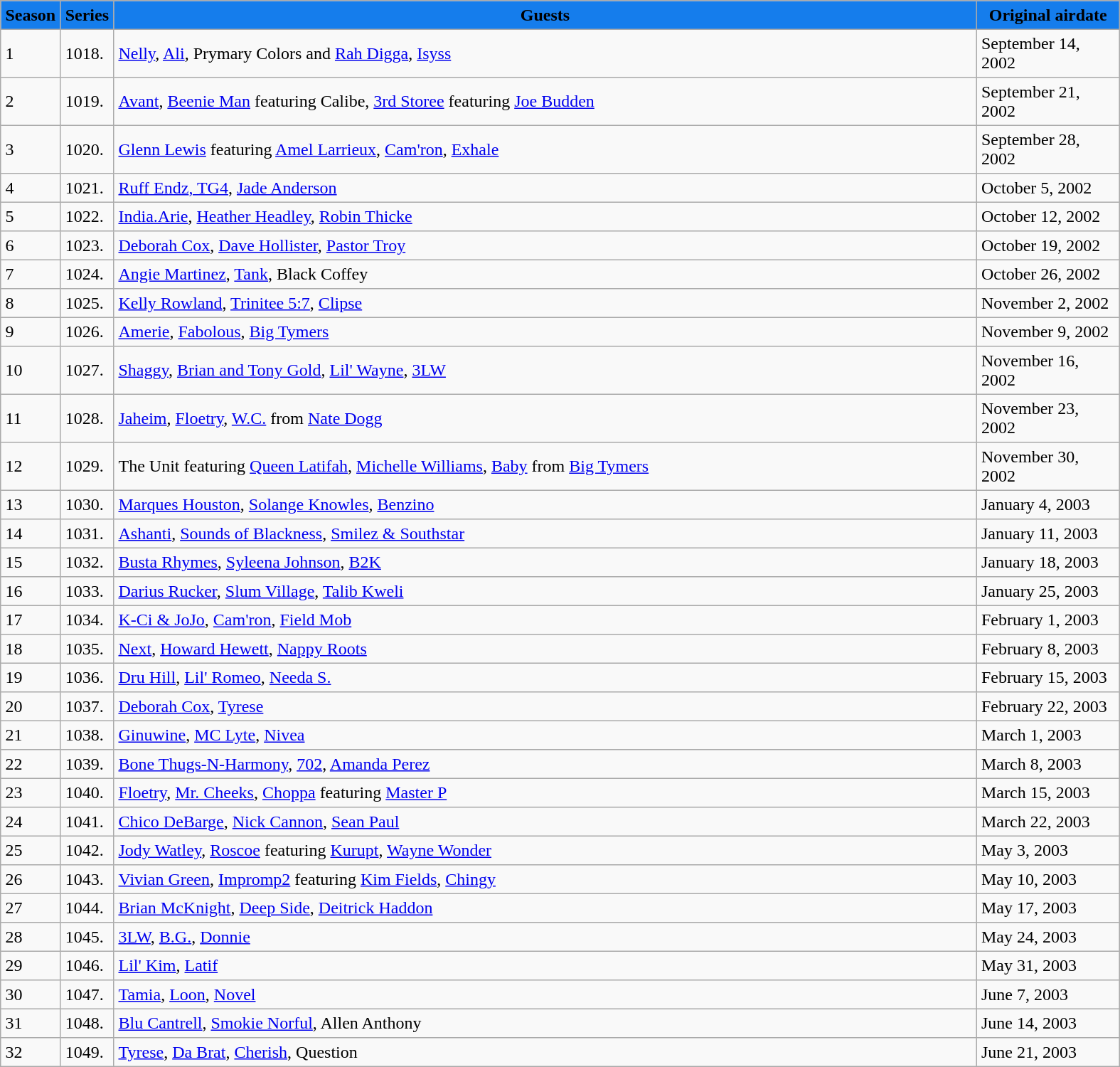<table class="toccolours" border="2" cellpadding="4" cellspacing="0" style="margin: 1em 1em 1em 0; background: #f9f9f9; border: 1px #aaa solid; border-collapse: collapse">
<tr style="vertical-align: top; text-align: center; background-color:#157DEC">
<th><strong>Season</strong></th>
<th><strong>Series</strong></th>
<th style="width:800px;"><strong>Guests</strong></th>
<th style="width:125px;"><strong>Original airdate</strong></th>
</tr>
<tr>
<td>1</td>
<td>1018.</td>
<td><a href='#'>Nelly</a>, <a href='#'>Ali</a>, Prymary Colors and <a href='#'>Rah Digga</a>, <a href='#'>Isyss</a></td>
<td>September 14, 2002</td>
</tr>
<tr>
<td>2</td>
<td>1019.</td>
<td><a href='#'>Avant</a>, <a href='#'>Beenie Man</a> featuring Calibe, <a href='#'>3rd Storee</a> featuring <a href='#'>Joe Budden</a></td>
<td>September 21, 2002</td>
</tr>
<tr>
<td>3</td>
<td>1020.</td>
<td><a href='#'>Glenn Lewis</a> featuring <a href='#'>Amel Larrieux</a>, <a href='#'>Cam'ron</a>, <a href='#'>Exhale</a></td>
<td>September 28, 2002</td>
</tr>
<tr>
<td>4</td>
<td>1021.</td>
<td><a href='#'>Ruff Endz</a><a href='#'>, TG4</a>, <a href='#'>Jade Anderson</a></td>
<td>October 5, 2002</td>
</tr>
<tr>
<td>5</td>
<td>1022.</td>
<td><a href='#'>India.Arie</a>, <a href='#'>Heather Headley</a>, <a href='#'>Robin Thicke</a></td>
<td>October 12, 2002</td>
</tr>
<tr>
<td>6</td>
<td>1023.</td>
<td><a href='#'>Deborah Cox</a>, <a href='#'>Dave Hollister</a>, <a href='#'>Pastor Troy</a></td>
<td>October 19, 2002</td>
</tr>
<tr>
<td>7</td>
<td>1024.</td>
<td><a href='#'>Angie Martinez</a>, <a href='#'>Tank</a>, Black Coffey</td>
<td>October 26, 2002</td>
</tr>
<tr>
<td>8</td>
<td>1025.</td>
<td><a href='#'>Kelly Rowland</a>, <a href='#'>Trinitee 5:7</a>, <a href='#'>Clipse</a></td>
<td>November 2, 2002</td>
</tr>
<tr>
<td>9</td>
<td>1026.</td>
<td><a href='#'>Amerie</a>, <a href='#'>Fabolous</a>, <a href='#'>Big Tymers</a></td>
<td>November 9, 2002</td>
</tr>
<tr>
<td>10</td>
<td>1027.</td>
<td><a href='#'>Shaggy</a>, <a href='#'>Brian and Tony Gold</a>, <a href='#'>Lil' Wayne</a>, <a href='#'>3LW</a></td>
<td>November 16, 2002</td>
</tr>
<tr>
<td>11</td>
<td>1028.</td>
<td><a href='#'>Jaheim</a>, <a href='#'>Floetry</a>, <a href='#'>W.C.</a> from <a href='#'>Nate Dogg</a></td>
<td>November 23, 2002</td>
</tr>
<tr>
<td>12</td>
<td>1029.</td>
<td>The Unit featuring <a href='#'>Queen Latifah</a>, <a href='#'>Michelle Williams</a>, <a href='#'>Baby</a> from <a href='#'>Big Tymers</a></td>
<td>November 30, 2002</td>
</tr>
<tr>
<td>13</td>
<td>1030.</td>
<td><a href='#'>Marques Houston</a>, <a href='#'>Solange Knowles</a>, <a href='#'>Benzino</a></td>
<td>January 4, 2003</td>
</tr>
<tr>
<td>14</td>
<td>1031.</td>
<td><a href='#'>Ashanti</a>, <a href='#'>Sounds of Blackness</a>, <a href='#'>Smilez & Southstar</a></td>
<td>January 11, 2003</td>
</tr>
<tr>
<td>15</td>
<td>1032.</td>
<td><a href='#'>Busta Rhymes</a>, <a href='#'>Syleena Johnson</a>, <a href='#'>B2K</a></td>
<td>January 18, 2003</td>
</tr>
<tr>
<td>16</td>
<td>1033.</td>
<td><a href='#'>Darius Rucker</a>, <a href='#'>Slum Village</a>, <a href='#'>Talib Kweli</a></td>
<td>January 25, 2003</td>
</tr>
<tr>
<td>17</td>
<td>1034.</td>
<td><a href='#'>K-Ci & JoJo</a>, <a href='#'>Cam'ron</a>, <a href='#'>Field Mob</a></td>
<td>February 1, 2003</td>
</tr>
<tr>
<td>18</td>
<td>1035.</td>
<td><a href='#'>Next</a>, <a href='#'>Howard Hewett</a>, <a href='#'>Nappy Roots</a></td>
<td>February 8, 2003</td>
</tr>
<tr>
<td>19</td>
<td>1036.</td>
<td><a href='#'>Dru Hill</a>, <a href='#'>Lil' Romeo</a>, <a href='#'>Needa S.</a></td>
<td>February 15, 2003</td>
</tr>
<tr>
<td>20</td>
<td>1037.</td>
<td><a href='#'>Deborah Cox</a>, <a href='#'>Tyrese</a></td>
<td>February 22, 2003</td>
</tr>
<tr>
<td>21</td>
<td>1038.</td>
<td><a href='#'>Ginuwine</a>, <a href='#'>MC Lyte</a>, <a href='#'>Nivea</a></td>
<td>March 1, 2003</td>
</tr>
<tr>
<td>22</td>
<td>1039.</td>
<td><a href='#'>Bone Thugs-N-Harmony</a>, <a href='#'>702</a>, <a href='#'>Amanda Perez</a></td>
<td>March 8, 2003</td>
</tr>
<tr>
<td>23</td>
<td>1040.</td>
<td><a href='#'>Floetry</a>, <a href='#'>Mr. Cheeks</a>, <a href='#'>Choppa</a> featuring <a href='#'>Master P</a></td>
<td>March 15, 2003</td>
</tr>
<tr>
<td>24</td>
<td>1041.</td>
<td><a href='#'>Chico DeBarge</a>, <a href='#'>Nick Cannon</a>, <a href='#'>Sean Paul</a></td>
<td>March 22, 2003</td>
</tr>
<tr>
<td>25</td>
<td>1042.</td>
<td><a href='#'>Jody Watley</a>, <a href='#'>Roscoe</a> featuring <a href='#'>Kurupt</a>, <a href='#'>Wayne Wonder</a></td>
<td>May 3, 2003</td>
</tr>
<tr>
<td>26</td>
<td>1043.</td>
<td><a href='#'>Vivian Green</a>, <a href='#'>Impromp2</a> featuring <a href='#'>Kim Fields</a>, <a href='#'>Chingy</a></td>
<td>May 10, 2003</td>
</tr>
<tr>
<td>27</td>
<td>1044.</td>
<td><a href='#'>Brian McKnight</a>, <a href='#'>Deep Side</a>, <a href='#'>Deitrick Haddon</a></td>
<td>May 17, 2003</td>
</tr>
<tr>
<td>28</td>
<td>1045.</td>
<td><a href='#'>3LW</a>, <a href='#'>B.G.</a>, <a href='#'>Donnie</a></td>
<td>May 24, 2003</td>
</tr>
<tr>
<td>29</td>
<td>1046.</td>
<td><a href='#'>Lil' Kim</a>, <a href='#'>Latif</a></td>
<td>May 31, 2003</td>
</tr>
<tr>
<td>30</td>
<td>1047.</td>
<td><a href='#'>Tamia</a>, <a href='#'>Loon</a>, <a href='#'>Novel</a></td>
<td>June 7, 2003</td>
</tr>
<tr>
<td>31</td>
<td>1048.</td>
<td><a href='#'>Blu Cantrell</a>, <a href='#'>Smokie Norful</a>, Allen Anthony</td>
<td>June 14, 2003</td>
</tr>
<tr>
<td>32</td>
<td>1049.</td>
<td><a href='#'>Tyrese</a>, <a href='#'>Da Brat</a>, <a href='#'>Cherish</a>, Question</td>
<td>June 21, 2003</td>
</tr>
</table>
